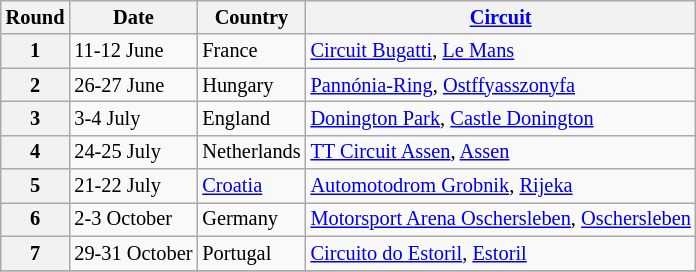<table class="wikitable" style="font-size: 85%;">
<tr>
<th>Round</th>
<th>Date</th>
<th>Country</th>
<th><a href='#'>Circuit</a></th>
</tr>
<tr>
<th>1</th>
<td>11-12 June</td>
<td> France</td>
<td><a href='#'>Circuit Bugatti</a>, <a href='#'>Le Mans</a></td>
</tr>
<tr>
<th>2</th>
<td>26-27 June</td>
<td> Hungary</td>
<td><a href='#'>Pannónia-Ring</a>, <a href='#'>Ostffyasszonyfa</a></td>
</tr>
<tr>
<th>3</th>
<td>3-4 July</td>
<td> England</td>
<td><a href='#'>Donington Park</a>, <a href='#'>Castle Donington</a></td>
</tr>
<tr>
<th>4</th>
<td>24-25 July</td>
<td> Netherlands</td>
<td><a href='#'>TT Circuit Assen</a>, <a href='#'>Assen</a></td>
</tr>
<tr>
<th>5</th>
<td>21-22 July</td>
<td> <a href='#'>Croatia</a></td>
<td><a href='#'>Automotodrom Grobnik</a>, <a href='#'>Rijeka</a></td>
</tr>
<tr>
<th>6</th>
<td>2-3 October</td>
<td> Germany</td>
<td><a href='#'>Motorsport Arena Oschersleben</a>, <a href='#'>Oschersleben</a></td>
</tr>
<tr>
<th>7</th>
<td>29-31 October</td>
<td> Portugal</td>
<td><a href='#'>Circuito do Estoril</a>, <a href='#'>Estoril</a></td>
</tr>
<tr>
</tr>
</table>
